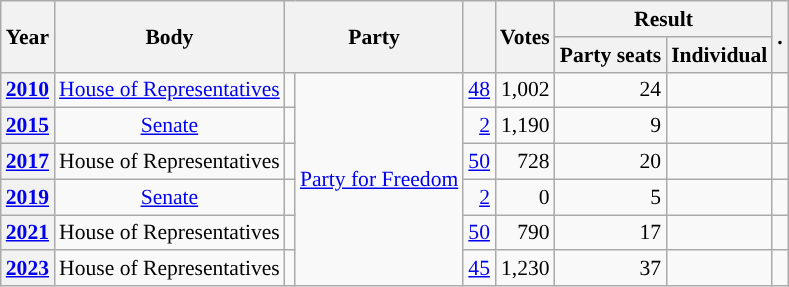<table class="wikitable plainrowheaders sortable" border=2 cellpadding=4 cellspacing=0 style="border: 1px #aaa solid; font-size: 90%; text-align:center;">
<tr>
<th scope="col" rowspan=2>Year</th>
<th scope="col" rowspan=2>Body</th>
<th scope="col" colspan=2 rowspan=2>Party</th>
<th scope="col" rowspan=2></th>
<th scope="col" rowspan=2>Votes</th>
<th scope="colgroup" colspan=2>Result</th>
<th scope="col" rowspan=2 class="unsortable">.</th>
</tr>
<tr>
<th scope="col">Party seats</th>
<th scope="col">Individual</th>
</tr>
<tr>
<th scope="row"><a href='#'>2010</a></th>
<td><a href='#'>House of Representatives</a></td>
<td style="background-color:"></td>
<td rowspan="6"><a href='#'>Party for Freedom</a></td>
<td style=text-align:right><a href='#'>48</a></td>
<td style=text-align:right>1,002</td>
<td style=text-align:right>24</td>
<td></td>
<td></td>
</tr>
<tr>
<th scope="row"><a href='#'>2015</a></th>
<td><a href='#'>Senate</a></td>
<td style="background-color:"></td>
<td style=text-align:right><a href='#'>2</a></td>
<td style=text-align:right>1,190</td>
<td style=text-align:right>9</td>
<td></td>
<td></td>
</tr>
<tr>
<th scope="row"><a href='#'>2017</a></th>
<td>House of Representatives</td>
<td style="background-color:"></td>
<td style=text-align:right><a href='#'>50</a></td>
<td style=text-align:right>728</td>
<td style=text-align:right>20</td>
<td></td>
<td></td>
</tr>
<tr>
<th scope="row"><a href='#'>2019</a></th>
<td><a href='#'>Senate</a></td>
<td style="background-color:"></td>
<td style=text-align:right><a href='#'>2</a></td>
<td style=text-align:right>0</td>
<td style=text-align:right>5</td>
<td></td>
<td></td>
</tr>
<tr>
<th scope="row"><a href='#'>2021</a></th>
<td>House of Representatives</td>
<td style="background-color:"></td>
<td style=text-align:right><a href='#'>50</a></td>
<td style=text-align:right>790</td>
<td style=text-align:right>17</td>
<td></td>
<td></td>
</tr>
<tr>
<th scope="row"><a href='#'>2023</a></th>
<td>House of Representatives</td>
<td style="background-color:"></td>
<td style=text-align:right><a href='#'>45</a></td>
<td style=text-align:right>1,230</td>
<td style=text-align:right>37</td>
<td></td>
<td></td>
</tr>
</table>
